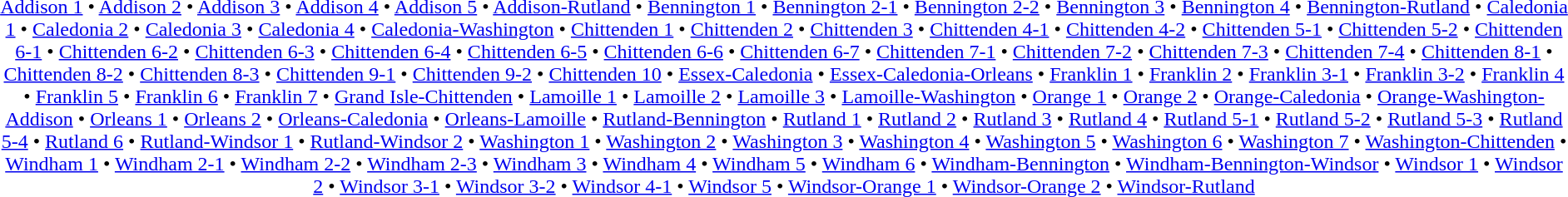<table id=toc class=toc summary=Contents>
<tr>
<td align=center><br><a href='#'>Addison 1</a> • <a href='#'>Addison 2</a> • <a href='#'>Addison 3</a> • <a href='#'>Addison 4</a> • <a href='#'>Addison 5</a> • <a href='#'>Addison-Rutland</a> • <a href='#'>Bennington 1</a> • <a href='#'>Bennington 2-1</a> • <a href='#'>Bennington 2-2</a> • <a href='#'>Bennington 3</a> • <a href='#'>Bennington 4</a> • <a href='#'>Bennington-Rutland</a> • <a href='#'>Caledonia 1</a> • <a href='#'>Caledonia 2</a> • <a href='#'>Caledonia 3</a> • <a href='#'>Caledonia 4</a> • <a href='#'>Caledonia-Washington</a> • <a href='#'>Chittenden 1</a> • <a href='#'>Chittenden 2</a> • <a href='#'>Chittenden 3</a> • <a href='#'>Chittenden 4-1</a> • <a href='#'>Chittenden 4-2</a> • <a href='#'>Chittenden 5-1</a> • <a href='#'>Chittenden 5-2</a> • <a href='#'>Chittenden 6-1</a> • <a href='#'>Chittenden 6-2</a> • <a href='#'>Chittenden 6-3</a> • <a href='#'>Chittenden 6-4</a> • <a href='#'>Chittenden 6-5</a> • <a href='#'>Chittenden 6-6</a> • <a href='#'>Chittenden 6-7</a> • <a href='#'>Chittenden 7-1</a> • <a href='#'>Chittenden 7-2</a> • <a href='#'>Chittenden 7-3</a> • <a href='#'>Chittenden 7-4</a> • <a href='#'>Chittenden 8-1</a> • <a href='#'>Chittenden 8-2</a> • <a href='#'>Chittenden 8-3</a> • <a href='#'>Chittenden 9-1</a> • <a href='#'>Chittenden 9-2</a> • <a href='#'>Chittenden 10</a> • <a href='#'>Essex-Caledonia</a> • <a href='#'>Essex-Caledonia-Orleans</a> • <a href='#'>Franklin 1</a> • <a href='#'>Franklin 2</a> • <a href='#'>Franklin 3-1</a> • <a href='#'>Franklin 3-2</a> • <a href='#'>Franklin 4</a> • <a href='#'>Franklin 5</a> • <a href='#'>Franklin 6</a> • <a href='#'>Franklin 7</a> • <a href='#'>Grand Isle-Chittenden</a> • <a href='#'>Lamoille 1</a> • <a href='#'>Lamoille 2</a> • <a href='#'>Lamoille 3</a> • <a href='#'>Lamoille-Washington</a> • <a href='#'>Orange 1</a> • <a href='#'>Orange 2</a> • <a href='#'>Orange-Caledonia</a> • <a href='#'>Orange-Washington-Addison</a> • <a href='#'>Orleans 1</a> • <a href='#'>Orleans 2</a> • <a href='#'>Orleans-Caledonia</a> • <a href='#'>Orleans-Lamoille</a> • <a href='#'>Rutland-Bennington</a> • <a href='#'>Rutland 1</a> • <a href='#'>Rutland 2</a> • <a href='#'>Rutland 3</a> • <a href='#'>Rutland 4</a> • <a href='#'>Rutland 5-1</a> • <a href='#'>Rutland 5-2</a> • <a href='#'>Rutland 5-3</a> • <a href='#'>Rutland 5-4</a> • <a href='#'>Rutland 6</a> • <a href='#'>Rutland-Windsor 1</a> • <a href='#'>Rutland-Windsor 2</a> • <a href='#'>Washington 1</a> • <a href='#'>Washington 2</a> • <a href='#'>Washington 3</a> • <a href='#'>Washington 4</a> • <a href='#'>Washington 5</a> • <a href='#'>Washington 6</a> • <a href='#'>Washington 7</a> • <a href='#'>Washington-Chittenden</a> • <a href='#'>Windham 1</a> • <a href='#'>Windham 2-1</a> • <a href='#'>Windham 2-2</a> • <a href='#'>Windham 2-3</a> • <a href='#'>Windham 3</a> • <a href='#'>Windham 4</a> • <a href='#'>Windham 5</a> • <a href='#'>Windham 6</a> • <a href='#'>Windham-Bennington</a> • <a href='#'>Windham-Bennington-Windsor</a> • <a href='#'>Windsor 1</a> • <a href='#'>Windsor 2</a> • <a href='#'>Windsor 3-1</a> • <a href='#'>Windsor 3-2</a> • <a href='#'>Windsor 4-1</a> • <a href='#'>Windsor 5</a> • <a href='#'>Windsor-Orange 1</a> • <a href='#'>Windsor-Orange 2</a> • <a href='#'>Windsor-Rutland</a></td>
</tr>
</table>
